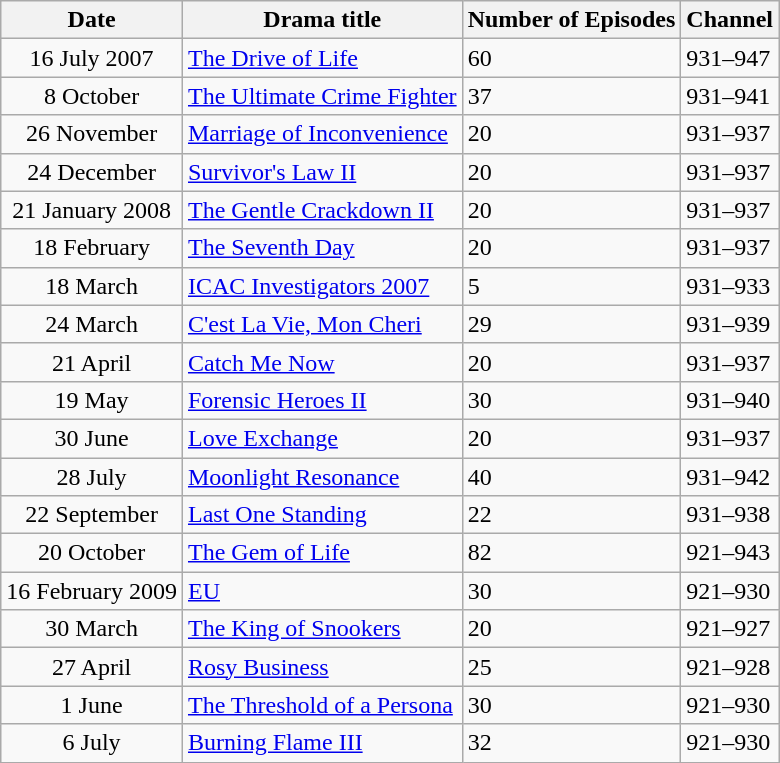<table class="wikitable">
<tr>
<th>Date</th>
<th>Drama title</th>
<th>Number of Episodes</th>
<th>Channel</th>
</tr>
<tr>
<td align="center">16 July 2007</td>
<td><a href='#'>The Drive of Life</a></td>
<td>60</td>
<td>931–947</td>
</tr>
<tr>
<td align="center">8 October</td>
<td><a href='#'>The Ultimate Crime Fighter</a></td>
<td>37</td>
<td>931–941</td>
</tr>
<tr>
<td align="center">26 November</td>
<td><a href='#'>Marriage of Inconvenience</a></td>
<td>20</td>
<td>931–937</td>
</tr>
<tr>
<td align="center">24 December</td>
<td><a href='#'>Survivor's Law II</a></td>
<td>20</td>
<td>931–937</td>
</tr>
<tr>
<td align="center">21 January 2008</td>
<td><a href='#'>The Gentle Crackdown II</a></td>
<td>20</td>
<td>931–937</td>
</tr>
<tr>
<td align="center">18 February</td>
<td><a href='#'>The Seventh Day</a></td>
<td>20</td>
<td>931–937</td>
</tr>
<tr>
<td align="center">18 March</td>
<td><a href='#'>ICAC Investigators 2007</a></td>
<td>5</td>
<td>931–933</td>
</tr>
<tr>
<td align="center">24 March</td>
<td><a href='#'>C'est La Vie, Mon Cheri</a></td>
<td>29</td>
<td>931–939</td>
</tr>
<tr>
<td align="center">21 April</td>
<td><a href='#'>Catch Me Now</a></td>
<td>20</td>
<td>931–937</td>
</tr>
<tr>
<td align="center">19 May</td>
<td><a href='#'>Forensic Heroes II</a></td>
<td>30</td>
<td>931–940</td>
</tr>
<tr>
<td align="center">30 June</td>
<td><a href='#'>Love Exchange</a></td>
<td>20</td>
<td>931–937</td>
</tr>
<tr>
<td align="center">28 July</td>
<td><a href='#'>Moonlight Resonance</a></td>
<td>40</td>
<td>931–942</td>
</tr>
<tr>
<td align="center">22 September</td>
<td><a href='#'>Last One Standing</a></td>
<td>22</td>
<td>931–938</td>
</tr>
<tr>
<td align="center">20 October</td>
<td><a href='#'>The Gem of Life</a></td>
<td>82</td>
<td>921–943</td>
</tr>
<tr>
<td align="center">16 February 2009</td>
<td><a href='#'>EU</a></td>
<td>30</td>
<td>921–930</td>
</tr>
<tr>
<td align="center">30 March</td>
<td><a href='#'>The King of Snookers</a></td>
<td>20</td>
<td>921–927</td>
</tr>
<tr>
<td align="center">27 April</td>
<td><a href='#'>Rosy Business</a></td>
<td>25</td>
<td>921–928</td>
</tr>
<tr>
<td align="center">1 June</td>
<td><a href='#'>The Threshold of a Persona</a></td>
<td>30</td>
<td>921–930</td>
</tr>
<tr>
<td align="center">6 July</td>
<td><a href='#'>Burning Flame III</a></td>
<td>32</td>
<td>921–930</td>
</tr>
</table>
